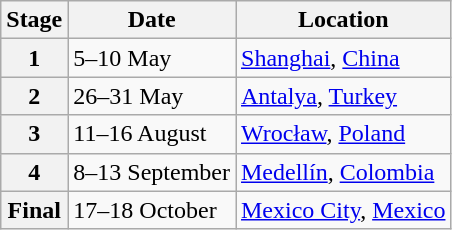<table class="wikitable">
<tr>
<th>Stage</th>
<th>Date</th>
<th>Location</th>
</tr>
<tr>
<th>1</th>
<td>5–10 May</td>
<td> <a href='#'>Shanghai</a>, <a href='#'>China</a></td>
</tr>
<tr>
<th>2</th>
<td>26–31 May</td>
<td> <a href='#'>Antalya</a>, <a href='#'>Turkey</a></td>
</tr>
<tr>
<th>3</th>
<td>11–16 August</td>
<td> <a href='#'>Wrocław</a>, <a href='#'>Poland</a></td>
</tr>
<tr>
<th>4</th>
<td>8–13 September</td>
<td> <a href='#'>Medellín</a>, <a href='#'>Colombia</a></td>
</tr>
<tr>
<th>Final</th>
<td>17–18 October</td>
<td> <a href='#'>Mexico City</a>, <a href='#'>Mexico</a></td>
</tr>
</table>
